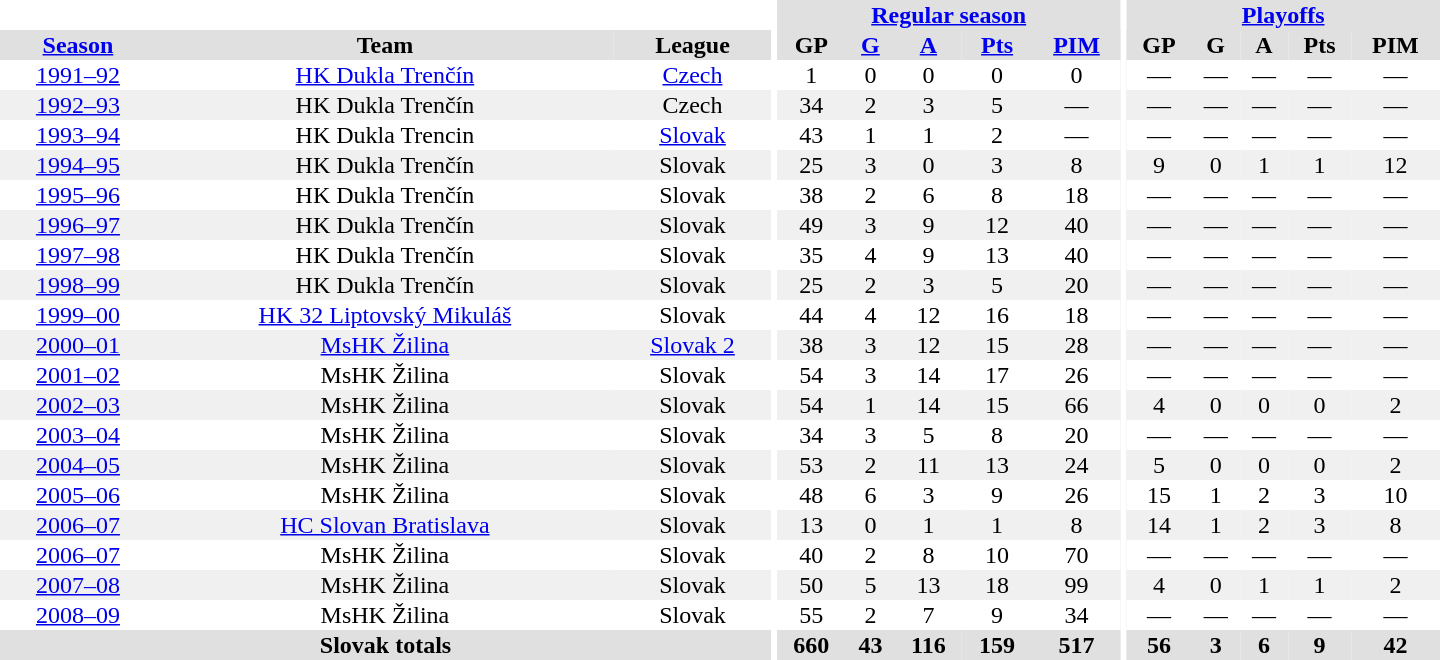<table border="0" cellpadding="1" cellspacing="0" style="text-align:center; width:60em">
<tr bgcolor="#e0e0e0">
<th colspan="3" bgcolor="#ffffff"></th>
<th rowspan="99" bgcolor="#ffffff"></th>
<th colspan="5"><a href='#'>Regular season</a></th>
<th rowspan="99" bgcolor="#ffffff"></th>
<th colspan="5"><a href='#'>Playoffs</a></th>
</tr>
<tr bgcolor="#e0e0e0">
<th><a href='#'>Season</a></th>
<th>Team</th>
<th>League</th>
<th>GP</th>
<th><a href='#'>G</a></th>
<th><a href='#'>A</a></th>
<th><a href='#'>Pts</a></th>
<th><a href='#'>PIM</a></th>
<th>GP</th>
<th>G</th>
<th>A</th>
<th>Pts</th>
<th>PIM</th>
</tr>
<tr>
<td><a href='#'>1991–92</a></td>
<td><a href='#'>HK Dukla Trenčín</a></td>
<td><a href='#'>Czech</a></td>
<td>1</td>
<td>0</td>
<td>0</td>
<td>0</td>
<td>0</td>
<td>—</td>
<td>—</td>
<td>—</td>
<td>—</td>
<td>—</td>
</tr>
<tr bgcolor="#f0f0f0">
<td><a href='#'>1992–93</a></td>
<td>HK Dukla Trenčín</td>
<td>Czech</td>
<td>34</td>
<td>2</td>
<td>3</td>
<td>5</td>
<td>—</td>
<td>—</td>
<td>—</td>
<td>—</td>
<td>—</td>
<td>—</td>
</tr>
<tr>
<td><a href='#'>1993–94</a></td>
<td>HK Dukla Trencin</td>
<td><a href='#'>Slovak</a></td>
<td>43</td>
<td>1</td>
<td>1</td>
<td>2</td>
<td>—</td>
<td>—</td>
<td>—</td>
<td>—</td>
<td>—</td>
<td>—</td>
</tr>
<tr bgcolor="#f0f0f0">
<td><a href='#'>1994–95</a></td>
<td>HK Dukla Trenčín</td>
<td>Slovak</td>
<td>25</td>
<td>3</td>
<td>0</td>
<td>3</td>
<td>8</td>
<td>9</td>
<td>0</td>
<td>1</td>
<td>1</td>
<td>12</td>
</tr>
<tr>
<td><a href='#'>1995–96</a></td>
<td>HK Dukla Trenčín</td>
<td>Slovak</td>
<td>38</td>
<td>2</td>
<td>6</td>
<td>8</td>
<td>18</td>
<td>—</td>
<td>—</td>
<td>—</td>
<td>—</td>
<td>—</td>
</tr>
<tr bgcolor="#f0f0f0">
<td><a href='#'>1996–97</a></td>
<td>HK Dukla Trenčín</td>
<td>Slovak</td>
<td>49</td>
<td>3</td>
<td>9</td>
<td>12</td>
<td>40</td>
<td>—</td>
<td>—</td>
<td>—</td>
<td>—</td>
<td>—</td>
</tr>
<tr>
<td><a href='#'>1997–98</a></td>
<td>HK Dukla Trenčín</td>
<td>Slovak</td>
<td>35</td>
<td>4</td>
<td>9</td>
<td>13</td>
<td>40</td>
<td>—</td>
<td>—</td>
<td>—</td>
<td>—</td>
<td>—</td>
</tr>
<tr bgcolor="#f0f0f0">
<td><a href='#'>1998–99</a></td>
<td>HK Dukla Trenčín</td>
<td>Slovak</td>
<td>25</td>
<td>2</td>
<td>3</td>
<td>5</td>
<td>20</td>
<td>—</td>
<td>—</td>
<td>—</td>
<td>—</td>
<td>—</td>
</tr>
<tr>
<td><a href='#'>1999–00</a></td>
<td><a href='#'>HK 32 Liptovský Mikuláš</a></td>
<td>Slovak</td>
<td>44</td>
<td>4</td>
<td>12</td>
<td>16</td>
<td>18</td>
<td>—</td>
<td>—</td>
<td>—</td>
<td>—</td>
<td>—</td>
</tr>
<tr bgcolor="#f0f0f0">
<td><a href='#'>2000–01</a></td>
<td><a href='#'>MsHK Žilina</a></td>
<td><a href='#'>Slovak 2</a></td>
<td>38</td>
<td>3</td>
<td>12</td>
<td>15</td>
<td>28</td>
<td>—</td>
<td>—</td>
<td>—</td>
<td>—</td>
<td>—</td>
</tr>
<tr>
<td><a href='#'>2001–02</a></td>
<td>MsHK Žilina</td>
<td>Slovak</td>
<td>54</td>
<td>3</td>
<td>14</td>
<td>17</td>
<td>26</td>
<td>—</td>
<td>—</td>
<td>—</td>
<td>—</td>
<td>—</td>
</tr>
<tr bgcolor="#f0f0f0">
<td><a href='#'>2002–03</a></td>
<td>MsHK Žilina</td>
<td>Slovak</td>
<td>54</td>
<td>1</td>
<td>14</td>
<td>15</td>
<td>66</td>
<td>4</td>
<td>0</td>
<td>0</td>
<td>0</td>
<td>2</td>
</tr>
<tr>
<td><a href='#'>2003–04</a></td>
<td>MsHK Žilina</td>
<td>Slovak</td>
<td>34</td>
<td>3</td>
<td>5</td>
<td>8</td>
<td>20</td>
<td>—</td>
<td>—</td>
<td>—</td>
<td>—</td>
<td>—</td>
</tr>
<tr bgcolor="#f0f0f0">
<td><a href='#'>2004–05</a></td>
<td>MsHK Žilina</td>
<td>Slovak</td>
<td>53</td>
<td>2</td>
<td>11</td>
<td>13</td>
<td>24</td>
<td>5</td>
<td>0</td>
<td>0</td>
<td>0</td>
<td>2</td>
</tr>
<tr>
<td><a href='#'>2005–06</a></td>
<td>MsHK Žilina</td>
<td>Slovak</td>
<td>48</td>
<td>6</td>
<td>3</td>
<td>9</td>
<td>26</td>
<td>15</td>
<td>1</td>
<td>2</td>
<td>3</td>
<td>10</td>
</tr>
<tr bgcolor="#f0f0f0">
<td><a href='#'>2006–07</a></td>
<td><a href='#'>HC Slovan Bratislava</a></td>
<td>Slovak</td>
<td>13</td>
<td>0</td>
<td>1</td>
<td>1</td>
<td>8</td>
<td>14</td>
<td>1</td>
<td>2</td>
<td>3</td>
<td>8</td>
</tr>
<tr>
<td><a href='#'>2006–07</a></td>
<td>MsHK Žilina</td>
<td>Slovak</td>
<td>40</td>
<td>2</td>
<td>8</td>
<td>10</td>
<td>70</td>
<td>—</td>
<td>—</td>
<td>—</td>
<td>—</td>
<td>—</td>
</tr>
<tr bgcolor="#f0f0f0">
<td><a href='#'>2007–08</a></td>
<td>MsHK Žilina</td>
<td>Slovak</td>
<td>50</td>
<td>5</td>
<td>13</td>
<td>18</td>
<td>99</td>
<td>4</td>
<td>0</td>
<td>1</td>
<td>1</td>
<td>2</td>
</tr>
<tr>
<td><a href='#'>2008–09</a></td>
<td>MsHK Žilina</td>
<td>Slovak</td>
<td>55</td>
<td>2</td>
<td>7</td>
<td>9</td>
<td>34</td>
<td>—</td>
<td>—</td>
<td>—</td>
<td>—</td>
<td>—</td>
</tr>
<tr>
</tr>
<tr ALIGN="center" bgcolor="#e0e0e0">
<th colspan="3">Slovak totals</th>
<th ALIGN="center">660</th>
<th ALIGN="center">43</th>
<th ALIGN="center">116</th>
<th ALIGN="center">159</th>
<th ALIGN="center">517</th>
<th ALIGN="center">56</th>
<th ALIGN="center">3</th>
<th ALIGN="center">6</th>
<th ALIGN="center">9</th>
<th ALIGN="center">42</th>
</tr>
</table>
